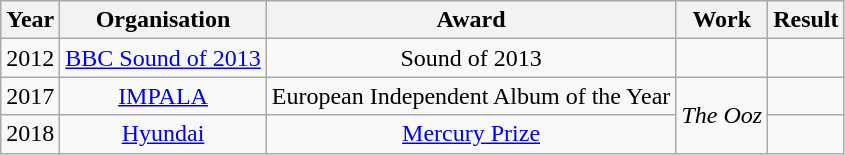<table class="wikitable plainrowheaders" style="text-align:center;">
<tr>
<th>Year</th>
<th>Organisation</th>
<th>Award</th>
<th>Work</th>
<th>Result</th>
</tr>
<tr>
<td>2012</td>
<td><a href='#'>BBC Sound of 2013</a></td>
<td>Sound of 2013</td>
<td></td>
<td></td>
</tr>
<tr>
<td>2017</td>
<td><a href='#'>IMPALA</a></td>
<td>European Independent Album of the Year</td>
<td rowspan="2"><em>The Ooz</em></td>
<td></td>
</tr>
<tr>
<td>2018</td>
<td><a href='#'>Hyundai</a></td>
<td><a href='#'>Mercury Prize</a></td>
<td></td>
</tr>
</table>
